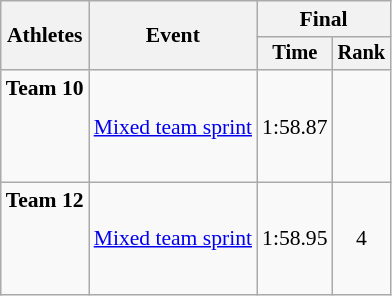<table class="wikitable" style="font-size:90%">
<tr>
<th rowspan="2">Athletes</th>
<th rowspan="2">Event</th>
<th colspan="2">Final</th>
</tr>
<tr style="font-size:95%">
<th>Time</th>
<th>Rank</th>
</tr>
<tr align=center>
<td align=left><strong>Team 10<br><br><br><br></strong></td>
<td align=left><a href='#'>Mixed team sprint</a></td>
<td>1:58.87</td>
<td></td>
</tr>
<tr align=center>
<td align=left><strong>Team 12</strong><br><br><br><br></td>
<td align=left><a href='#'>Mixed team sprint</a></td>
<td>1:58.95</td>
<td>4</td>
</tr>
</table>
